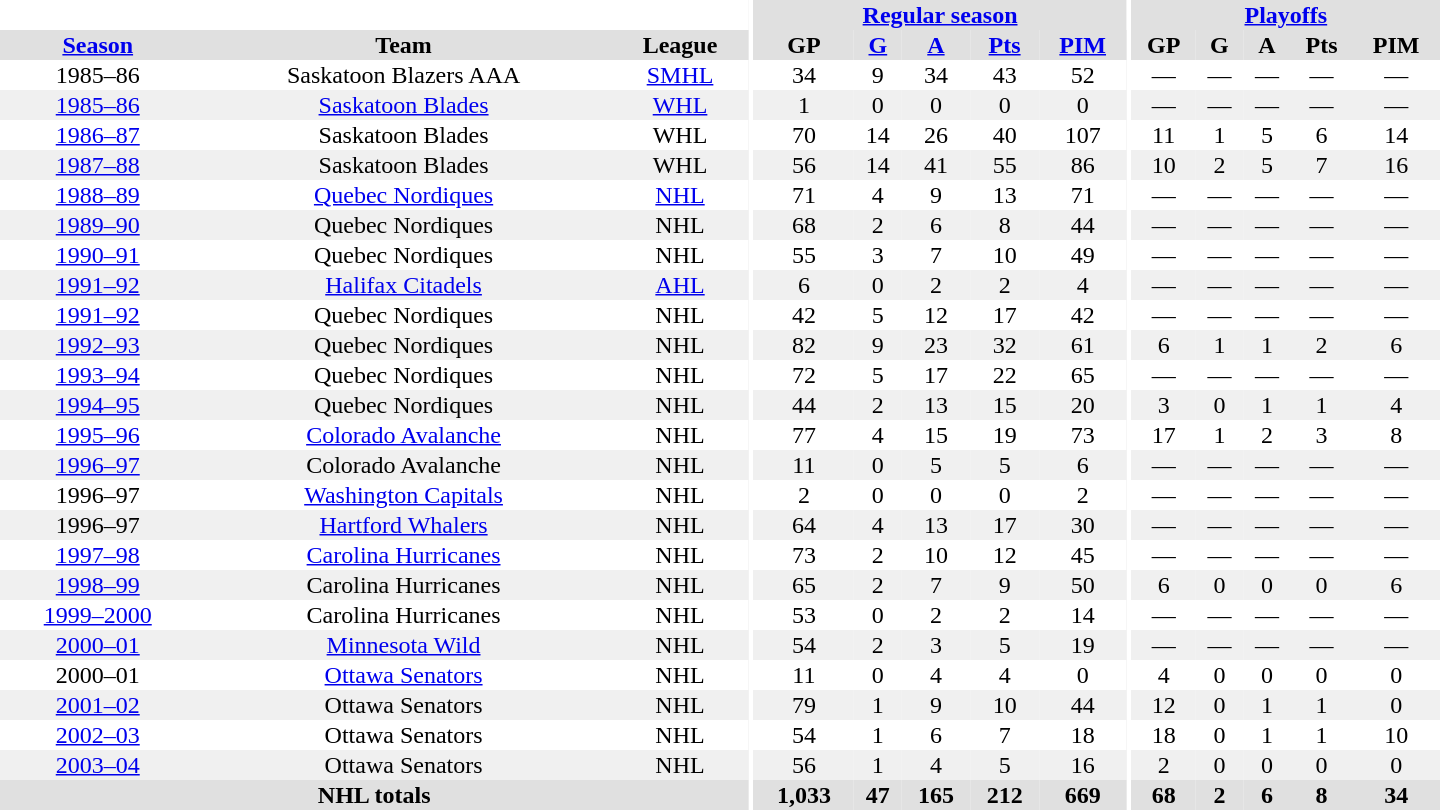<table border="0" cellpadding="1" cellspacing="0" style="text-align:center; width:60em">
<tr style="background:#e0e0e0;">
<th colspan="3"  bgcolor="#ffffff"></th>
<th rowspan="99" bgcolor="#ffffff"></th>
<th colspan="5"><a href='#'>Regular season</a></th>
<th rowspan="99" bgcolor="#ffffff"></th>
<th colspan="5"><a href='#'>Playoffs</a></th>
</tr>
<tr style="background:#e0e0e0;">
<th><a href='#'>Season</a></th>
<th>Team</th>
<th>League</th>
<th>GP</th>
<th><a href='#'>G</a></th>
<th><a href='#'>A</a></th>
<th><a href='#'>Pts</a></th>
<th><a href='#'>PIM</a></th>
<th>GP</th>
<th>G</th>
<th>A</th>
<th>Pts</th>
<th>PIM</th>
</tr>
<tr>
<td>1985–86</td>
<td>Saskatoon Blazers AAA</td>
<td><a href='#'>SMHL</a></td>
<td>34</td>
<td>9</td>
<td>34</td>
<td>43</td>
<td>52</td>
<td>—</td>
<td>—</td>
<td>—</td>
<td>—</td>
<td>—</td>
</tr>
<tr bgcolor="#f0f0f0">
<td><a href='#'>1985–86</a></td>
<td><a href='#'>Saskatoon Blades</a></td>
<td><a href='#'>WHL</a></td>
<td>1</td>
<td>0</td>
<td>0</td>
<td>0</td>
<td>0</td>
<td>—</td>
<td>—</td>
<td>—</td>
<td>—</td>
<td>—</td>
</tr>
<tr>
<td><a href='#'>1986–87</a></td>
<td>Saskatoon Blades</td>
<td>WHL</td>
<td>70</td>
<td>14</td>
<td>26</td>
<td>40</td>
<td>107</td>
<td>11</td>
<td>1</td>
<td>5</td>
<td>6</td>
<td>14</td>
</tr>
<tr bgcolor="#f0f0f0">
<td><a href='#'>1987–88</a></td>
<td>Saskatoon Blades</td>
<td>WHL</td>
<td>56</td>
<td>14</td>
<td>41</td>
<td>55</td>
<td>86</td>
<td>10</td>
<td>2</td>
<td>5</td>
<td>7</td>
<td>16</td>
</tr>
<tr>
<td><a href='#'>1988–89</a></td>
<td><a href='#'>Quebec Nordiques</a></td>
<td><a href='#'>NHL</a></td>
<td>71</td>
<td>4</td>
<td>9</td>
<td>13</td>
<td>71</td>
<td>—</td>
<td>—</td>
<td>—</td>
<td>—</td>
<td>—</td>
</tr>
<tr bgcolor="#f0f0f0">
<td><a href='#'>1989–90</a></td>
<td>Quebec Nordiques</td>
<td>NHL</td>
<td>68</td>
<td>2</td>
<td>6</td>
<td>8</td>
<td>44</td>
<td>—</td>
<td>—</td>
<td>—</td>
<td>—</td>
<td>—</td>
</tr>
<tr>
<td><a href='#'>1990–91</a></td>
<td>Quebec Nordiques</td>
<td>NHL</td>
<td>55</td>
<td>3</td>
<td>7</td>
<td>10</td>
<td>49</td>
<td>—</td>
<td>—</td>
<td>—</td>
<td>—</td>
<td>—</td>
</tr>
<tr bgcolor="#f0f0f0">
<td><a href='#'>1991–92</a></td>
<td><a href='#'>Halifax Citadels</a></td>
<td><a href='#'>AHL</a></td>
<td>6</td>
<td>0</td>
<td>2</td>
<td>2</td>
<td>4</td>
<td>—</td>
<td>—</td>
<td>—</td>
<td>—</td>
<td>—</td>
</tr>
<tr>
<td><a href='#'>1991–92</a></td>
<td>Quebec Nordiques</td>
<td>NHL</td>
<td>42</td>
<td>5</td>
<td>12</td>
<td>17</td>
<td>42</td>
<td>—</td>
<td>—</td>
<td>—</td>
<td>—</td>
<td>—</td>
</tr>
<tr bgcolor="#f0f0f0">
<td><a href='#'>1992–93</a></td>
<td>Quebec Nordiques</td>
<td>NHL</td>
<td>82</td>
<td>9</td>
<td>23</td>
<td>32</td>
<td>61</td>
<td>6</td>
<td>1</td>
<td>1</td>
<td>2</td>
<td>6</td>
</tr>
<tr>
<td><a href='#'>1993–94</a></td>
<td>Quebec Nordiques</td>
<td>NHL</td>
<td>72</td>
<td>5</td>
<td>17</td>
<td>22</td>
<td>65</td>
<td>—</td>
<td>—</td>
<td>—</td>
<td>—</td>
<td>—</td>
</tr>
<tr bgcolor="#f0f0f0">
<td><a href='#'>1994–95</a></td>
<td>Quebec Nordiques</td>
<td>NHL</td>
<td>44</td>
<td>2</td>
<td>13</td>
<td>15</td>
<td>20</td>
<td>3</td>
<td>0</td>
<td>1</td>
<td>1</td>
<td>4</td>
</tr>
<tr>
<td><a href='#'>1995–96</a></td>
<td><a href='#'>Colorado Avalanche</a></td>
<td>NHL</td>
<td>77</td>
<td>4</td>
<td>15</td>
<td>19</td>
<td>73</td>
<td>17</td>
<td>1</td>
<td>2</td>
<td>3</td>
<td>8</td>
</tr>
<tr bgcolor="#f0f0f0">
<td><a href='#'>1996–97</a></td>
<td>Colorado Avalanche</td>
<td>NHL</td>
<td>11</td>
<td>0</td>
<td>5</td>
<td>5</td>
<td>6</td>
<td>—</td>
<td>—</td>
<td>—</td>
<td>—</td>
<td>—</td>
</tr>
<tr>
<td>1996–97</td>
<td><a href='#'>Washington Capitals</a></td>
<td>NHL</td>
<td>2</td>
<td>0</td>
<td>0</td>
<td>0</td>
<td>2</td>
<td>—</td>
<td>—</td>
<td>—</td>
<td>—</td>
<td>—</td>
</tr>
<tr bgcolor="#f0f0f0">
<td>1996–97</td>
<td><a href='#'>Hartford Whalers</a></td>
<td>NHL</td>
<td>64</td>
<td>4</td>
<td>13</td>
<td>17</td>
<td>30</td>
<td>—</td>
<td>—</td>
<td>—</td>
<td>—</td>
<td>—</td>
</tr>
<tr>
<td><a href='#'>1997–98</a></td>
<td><a href='#'>Carolina Hurricanes</a></td>
<td>NHL</td>
<td>73</td>
<td>2</td>
<td>10</td>
<td>12</td>
<td>45</td>
<td>—</td>
<td>—</td>
<td>—</td>
<td>—</td>
<td>—</td>
</tr>
<tr bgcolor="#f0f0f0">
<td><a href='#'>1998–99</a></td>
<td>Carolina Hurricanes</td>
<td>NHL</td>
<td>65</td>
<td>2</td>
<td>7</td>
<td>9</td>
<td>50</td>
<td>6</td>
<td>0</td>
<td>0</td>
<td>0</td>
<td>6</td>
</tr>
<tr>
<td><a href='#'>1999–2000</a></td>
<td>Carolina Hurricanes</td>
<td>NHL</td>
<td>53</td>
<td>0</td>
<td>2</td>
<td>2</td>
<td>14</td>
<td>—</td>
<td>—</td>
<td>—</td>
<td>—</td>
<td>—</td>
</tr>
<tr bgcolor="#f0f0f0">
<td><a href='#'>2000–01</a></td>
<td><a href='#'>Minnesota Wild</a></td>
<td>NHL</td>
<td>54</td>
<td>2</td>
<td>3</td>
<td>5</td>
<td>19</td>
<td>—</td>
<td>—</td>
<td>—</td>
<td>—</td>
<td>—</td>
</tr>
<tr>
<td>2000–01</td>
<td><a href='#'>Ottawa Senators</a></td>
<td>NHL</td>
<td>11</td>
<td>0</td>
<td>4</td>
<td>4</td>
<td>0</td>
<td>4</td>
<td>0</td>
<td>0</td>
<td>0</td>
<td>0</td>
</tr>
<tr bgcolor="#f0f0f0">
<td><a href='#'>2001–02</a></td>
<td>Ottawa Senators</td>
<td>NHL</td>
<td>79</td>
<td>1</td>
<td>9</td>
<td>10</td>
<td>44</td>
<td>12</td>
<td>0</td>
<td>1</td>
<td>1</td>
<td>0</td>
</tr>
<tr>
<td><a href='#'>2002–03</a></td>
<td>Ottawa Senators</td>
<td>NHL</td>
<td>54</td>
<td>1</td>
<td>6</td>
<td>7</td>
<td>18</td>
<td>18</td>
<td>0</td>
<td>1</td>
<td>1</td>
<td>10</td>
</tr>
<tr bgcolor="#f0f0f0">
<td><a href='#'>2003–04</a></td>
<td>Ottawa Senators</td>
<td>NHL</td>
<td>56</td>
<td>1</td>
<td>4</td>
<td>5</td>
<td>16</td>
<td>2</td>
<td>0</td>
<td>0</td>
<td>0</td>
<td>0</td>
</tr>
<tr style="background:#e0e0e0;">
<th colspan="3">NHL totals</th>
<th>1,033</th>
<th>47</th>
<th>165</th>
<th>212</th>
<th>669</th>
<th>68</th>
<th>2</th>
<th>6</th>
<th>8</th>
<th>34</th>
</tr>
</table>
